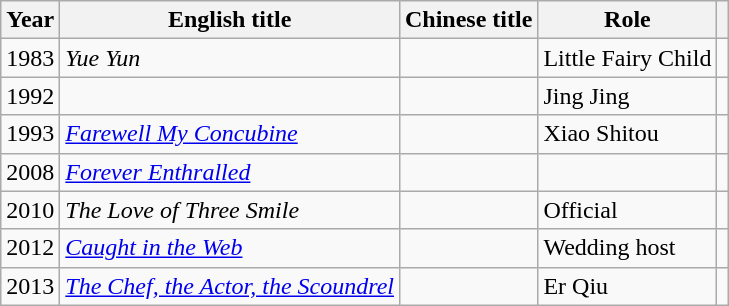<table class="wikitable">
<tr>
<th>Year</th>
<th>English title</th>
<th>Chinese title</th>
<th>Role</th>
<th></th>
</tr>
<tr>
<td>1983</td>
<td><em>Yue Yun</em></td>
<td></td>
<td>Little Fairy Child</td>
<td></td>
</tr>
<tr>
<td>1992</td>
<td><em></em></td>
<td></td>
<td>Jing Jing</td>
<td></td>
</tr>
<tr>
<td>1993</td>
<td><em><a href='#'>Farewell My Concubine</a></em></td>
<td></td>
<td>Xiao Shitou</td>
<td></td>
</tr>
<tr>
<td>2008</td>
<td><em><a href='#'>Forever Enthralled</a></em></td>
<td></td>
<td></td>
<td></td>
</tr>
<tr>
<td>2010</td>
<td><em>The Love of Three Smile</em></td>
<td></td>
<td>Official</td>
<td></td>
</tr>
<tr>
<td>2012</td>
<td><em><a href='#'>Caught in the Web</a></em></td>
<td></td>
<td>Wedding host</td>
<td></td>
</tr>
<tr>
<td>2013</td>
<td><em><a href='#'>The Chef, the Actor, the Scoundrel</a></em></td>
<td></td>
<td>Er Qiu</td>
<td></td>
</tr>
</table>
